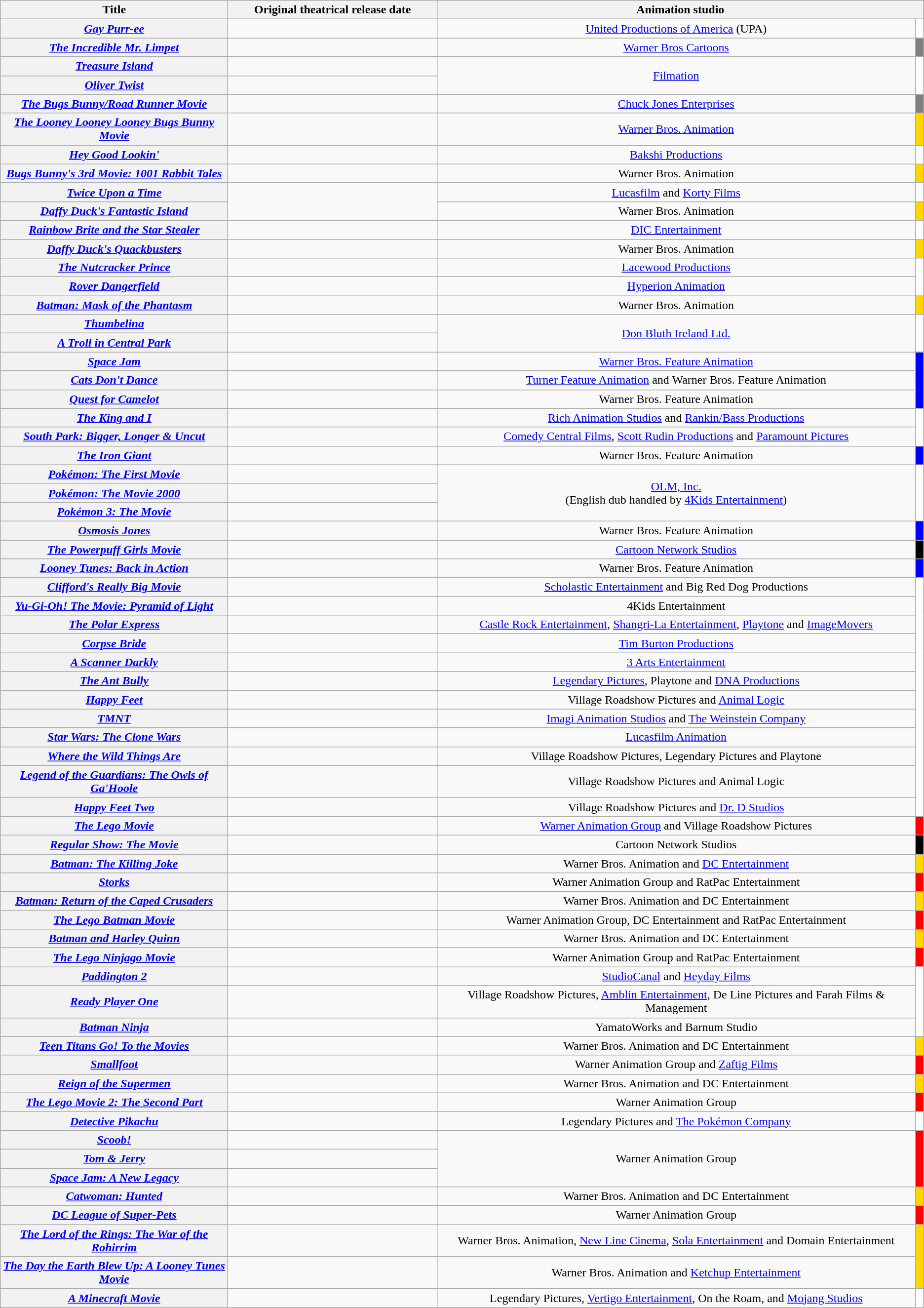<table class="wikitable sortable plainrowheaders">
<tr style="color:black">
<th scope="col" style="width:300px;">Title</th>
<th scope="col" style="width:275px;">Original theatrical release date </th>
<th colspan="2" scope="col" style="padding:0 8px; width:225px;">Animation studio</th>
</tr>
<tr>
<th scope="row"><em><a href='#'>Gay Purr-ee</a></em></th>
<td> </td>
<td style="text-align:center;"><a href='#'>United Productions of America</a> (UPA)</td>
<td style="background:white; "> </td>
</tr>
<tr>
<th scope="row"><em><a href='#'>The Incredible Mr. Limpet</a></em></th>
<td> </td>
<td style="text-align:center;"><a href='#'>Warner Bros Cartoons</a></td>
<td style="background:gray; "> </td>
</tr>
<tr>
<th scope="row"><em><a href='#'>Treasure Island</a></em></th>
<td></td>
<td rowspan="2" style="text-align:center;" rowspan="2"><a href='#'>Filmation</a></td>
<td rowspan="2" style="background:white; "> </td>
</tr>
<tr>
<th scope="row"><em><a href='#'>Oliver Twist</a></em></th>
<td> </td>
</tr>
<tr>
<th scope="row"><em><a href='#'>The Bugs Bunny/Road Runner Movie</a></em></th>
<td> </td>
<td style="text-align:center;"><a href='#'>Chuck Jones Enterprises</a></td>
<td style="background:gray; "> </td>
</tr>
<tr>
<th scope="row"><em><a href='#'>The Looney Looney Looney Bugs Bunny Movie</a></em></th>
<td> </td>
<td style="text-align:center;"><a href='#'>Warner Bros. Animation</a></td>
<td style="background:#FFD700; "> </td>
</tr>
<tr>
<th scope="row"><em><a href='#'>Hey Good Lookin'</a></em></th>
<td> </td>
<td style="text-align:center;"><a href='#'>Bakshi Productions</a></td>
<td style="background:white; "> </td>
</tr>
<tr>
<th scope="row"><em><a href='#'>Bugs Bunny's 3rd Movie: 1001 Rabbit Tales</a></em></th>
<td> </td>
<td style="text-align:center;">Warner Bros. Animation</td>
<td style="background:#FFD700; "> </td>
</tr>
<tr>
<th scope="row"><em><a href='#'>Twice Upon a Time</a></em></th>
<td rowspan="2"> </td>
<td style="text-align:center;"><a href='#'>Lucasfilm</a> and <a href='#'>Korty Films</a></td>
<td style="background:white; "> </td>
</tr>
<tr>
<th scope="row"><em><a href='#'>Daffy Duck's Fantastic Island</a></em></th>
<td style="text-align:center;">Warner Bros. Animation</td>
<td style="background:#FFD700; "> </td>
</tr>
<tr>
<th scope="row"><em><a href='#'>Rainbow Brite and the Star Stealer</a></em></th>
<td> </td>
<td style="text-align:center;"><a href='#'>DIC Entertainment</a></td>
<td style="background:white; "> </td>
</tr>
<tr>
<th scope="row"><em><a href='#'>Daffy Duck's Quackbusters</a></em></th>
<td> </td>
<td style="text-align:center;">Warner Bros. Animation</td>
<td style="background:#FFD700; "> </td>
</tr>
<tr>
<th scope="row"><em><a href='#'>The Nutcracker Prince</a></em></th>
<td> </td>
<td style="text-align:center;"><a href='#'>Lacewood Productions</a></td>
<td style="background:white; " rowspan="2"> </td>
</tr>
<tr>
<th scope="row"><em><a href='#'>Rover Dangerfield</a></em></th>
<td> </td>
<td style="text-align:center;"><a href='#'>Hyperion Animation</a></td>
</tr>
<tr>
<th scope="row"><em><a href='#'>Batman: Mask of the Phantasm</a></em></th>
<td> </td>
<td style="text-align:center;">Warner Bros. Animation</td>
<td style="background:#FFD700; "> </td>
</tr>
<tr>
<th scope="row"><em><a href='#'>Thumbelina</a></em></th>
<td> </td>
<td style="text-align:center;" rowspan="2"><a href='#'>Don Bluth Ireland Ltd.</a></td>
<td style="background: white; " rowspan="2"> </td>
</tr>
<tr>
<th scope="row"><em><a href='#'>A Troll in Central Park</a></em></th>
<td> </td>
</tr>
<tr>
<th scope="row"><em><a href='#'>Space Jam</a></em></th>
<td></td>
<td style="text-align:center;"><a href='#'>Warner Bros. Feature Animation</a></td>
<td style="background:blue; " rowspan="3"> </td>
</tr>
<tr>
<th scope="row"><em><a href='#'>Cats Don't Dance</a></em></th>
<td></td>
<td style="text-align:center;"><a href='#'>Turner Feature Animation</a> and Warner Bros. Feature Animation</td>
</tr>
<tr>
<th scope="row"><em><a href='#'>Quest for Camelot</a></em></th>
<td></td>
<td style="text-align:center;">Warner Bros. Feature Animation</td>
</tr>
<tr>
<th scope="row"><em><a href='#'>The King and I</a></em></th>
<td></td>
<td style="text-align:center;"><a href='#'>Rich Animation Studios</a> and <a href='#'>Rankin/Bass Productions</a></td>
<td rowspan="2" style="background:white; "> </td>
</tr>
<tr>
<th scope="row"><em><a href='#'>South Park: Bigger, Longer & Uncut</a></em></th>
<td></td>
<td style="text-align:center;"><a href='#'>Comedy Central Films</a>, <a href='#'>Scott Rudin Productions</a> and <a href='#'>Paramount Pictures</a></td>
</tr>
<tr>
<th scope="row"><em><a href='#'>The Iron Giant</a></em></th>
<td></td>
<td style="text-align:center;">Warner Bros. Feature Animation</td>
<td style="background:blue; "> </td>
</tr>
<tr>
<th scope="row"><em><a href='#'>Pokémon: The First Movie</a></em></th>
<td></td>
<td rowspan="3" style="text-align:center;"><a href='#'>OLM, Inc.</a><br>(English dub handled by <a href='#'>4Kids Entertainment</a>)</td>
<td rowspan="3" style="background:white; "> </td>
</tr>
<tr>
<th scope="row"><em><a href='#'>Pokémon: The Movie 2000</a></em></th>
<td></td>
</tr>
<tr>
<th scope="row"><em><a href='#'>Pokémon 3: The Movie</a></em></th>
<td></td>
</tr>
<tr>
<th scope="row"><em><a href='#'>Osmosis Jones</a></em></th>
<td></td>
<td style="text-align:center;">Warner Bros. Feature Animation</td>
<td style="background:blue; "> </td>
</tr>
<tr>
<th scope="row"><em><a href='#'>The Powerpuff Girls Movie</a></em></th>
<td> </td>
<td style="text-align:center;"><a href='#'>Cartoon Network Studios</a></td>
<td style="background:black; "> </td>
</tr>
<tr>
<th scope="row"><em><a href='#'>Looney Tunes: Back in Action</a></em></th>
<td> </td>
<td style="text-align:center;">Warner Bros. Feature Animation</td>
<td style="background:blue; "> </td>
</tr>
<tr>
<th scope="row"><em><a href='#'>Clifford's Really Big Movie</a></em></th>
<td> </td>
<td style="text-align:center;"><a href='#'>Scholastic Entertainment</a> and Big Red Dog Productions</td>
<td rowspan="12" style="background:white; "> </td>
</tr>
<tr>
<th scope="row"><em><a href='#'>Yu-Gi-Oh! The Movie: Pyramid of Light</a></em></th>
<td> </td>
<td style="text-align:center;">4Kids Entertainment</td>
</tr>
<tr>
<th scope="row"><em><a href='#'>The Polar Express</a></em></th>
<td> </td>
<td style="text-align:center;"><a href='#'>Castle Rock Entertainment</a>, <a href='#'>Shangri-La Entertainment</a>, <a href='#'>Playtone</a> and <a href='#'>ImageMovers</a></td>
</tr>
<tr>
<th scope="row"><em><a href='#'>Corpse Bride</a></em></th>
<td> </td>
<td style="text-align:center;"><a href='#'>Tim Burton Productions</a></td>
</tr>
<tr>
<th scope="row"><em><a href='#'>A Scanner Darkly</a></em></th>
<td></td>
<td style="text-align:center;"><a href='#'>3 Arts Entertainment</a></td>
</tr>
<tr>
<th scope="row"><em><a href='#'>The Ant Bully</a></em></th>
<td> </td>
<td style="text-align:center;"><a href='#'>Legendary Pictures</a>, Playtone and <a href='#'>DNA Productions</a></td>
</tr>
<tr>
<th scope="row"><em><a href='#'>Happy Feet</a></em></th>
<td> </td>
<td style="text-align:center;">Village Roadshow Pictures and <a href='#'>Animal Logic</a></td>
</tr>
<tr>
<th scope="row"><em><a href='#'>TMNT</a></em></th>
<td> </td>
<td style="text-align:center;"><a href='#'>Imagi Animation Studios</a> and <a href='#'>The Weinstein Company</a></td>
</tr>
<tr>
<th scope="row"><em><a href='#'>Star Wars: The Clone Wars</a></em></th>
<td> </td>
<td style="text-align:center;"><a href='#'>Lucasfilm Animation</a></td>
</tr>
<tr>
<th scope="row"><em><a href='#'>Where the Wild Things Are</a></em></th>
<td> </td>
<td style="text-align:center;">Village Roadshow Pictures, Legendary Pictures and Playtone</td>
</tr>
<tr>
<th scope="row"><em><a href='#'>Legend of the Guardians: The Owls of Ga'Hoole</a></em></th>
<td> </td>
<td style="text-align:center;">Village Roadshow Pictures and Animal Logic</td>
</tr>
<tr>
<th scope="row"><em><a href='#'>Happy Feet Two</a></em></th>
<td> </td>
<td style="text-align:center;">Village Roadshow Pictures and <a href='#'>Dr. D Studios</a></td>
</tr>
<tr>
<th scope="row"><em><a href='#'>The Lego Movie</a></em></th>
<td> </td>
<td style="text-align:center;"><a href='#'>Warner Animation Group</a> and Village Roadshow Pictures</td>
<td style="background:red; "> </td>
</tr>
<tr>
<th scope="row"><em><a href='#'>Regular Show: The Movie</a></em></th>
<td> </td>
<td style="text-align:center;">Cartoon Network Studios</td>
<td style="background:black; "> </td>
</tr>
<tr>
<th scope="row"><em><a href='#'>Batman: The Killing Joke</a></em></th>
<td> </td>
<td style="text-align:center;">Warner Bros. Animation and <a href='#'>DC Entertainment</a></td>
<td style="background:#FFD700; "> </td>
</tr>
<tr>
<th scope="row"><em><a href='#'>Storks</a></em></th>
<td> </td>
<td style="text-align:center;">Warner Animation Group and RatPac Entertainment</td>
<td style="background:red; "> </td>
</tr>
<tr>
<th scope="row"><em><a href='#'>Batman: Return of the Caped Crusaders</a></em></th>
<td> </td>
<td style="text-align:center;">Warner Bros. Animation and DC Entertainment</td>
<td style="background:#FFD700; "> </td>
</tr>
<tr>
<th scope="row"><em><a href='#'>The Lego Batman Movie</a></em></th>
<td> </td>
<td style="text-align:center;">Warner Animation Group, DC Entertainment and RatPac Entertainment</td>
<td style="background:red; "> </td>
</tr>
<tr>
<th scope="row"><em><a href='#'>Batman and Harley Quinn</a></em></th>
<td> </td>
<td style="text-align:center;">Warner Bros. Animation and DC Entertainment</td>
<td style="background:#FFD700; "> </td>
</tr>
<tr>
<th scope="row"><em><a href='#'>The Lego Ninjago Movie</a></em></th>
<td></td>
<td style="text-align:center;">Warner Animation Group and RatPac Entertainment</td>
<td style="background:red; "> </td>
</tr>
<tr>
<th scope="row"><em><a href='#'>Paddington 2</a></em></th>
<td> </td>
<td style="text-align:center;"><a href='#'>StudioCanal</a> and <a href='#'>Heyday Films</a></td>
<td rowspan="3" style="background:white; "> </td>
</tr>
<tr>
<th scope="row"><em><a href='#'>Ready Player One</a></em></th>
<td></td>
<td style="text-align:center;">Village Roadshow Pictures, <a href='#'>Amblin Entertainment</a>, De Line Pictures and Farah Films & Management</td>
</tr>
<tr>
<th scope="row"><em><a href='#'>Batman Ninja</a></em></th>
<td> </td>
<td style="text-align:center;">YamatoWorks and Barnum Studio</td>
</tr>
<tr>
<th scope="row"><em><a href='#'>Teen Titans Go! To the Movies</a></em></th>
<td></td>
<td style="text-align:center;">Warner Bros. Animation and DC Entertainment</td>
<td style="background:#FFD700; "> </td>
</tr>
<tr>
<th scope="row"><em><a href='#'>Smallfoot</a></em></th>
<td></td>
<td style="text-align:center;">Warner Animation Group and <a href='#'>Zaftig Films</a></td>
<td style="background:red; "> </td>
</tr>
<tr>
<th scope="row"><em><a href='#'>Reign of the Supermen</a></em></th>
<td></td>
<td style="text-align:center;">Warner Bros. Animation and DC Entertainment</td>
<td style="background:#FFD700; "> </td>
</tr>
<tr>
<th scope="row"><em><a href='#'>The Lego Movie 2: The Second Part</a></em></th>
<td></td>
<td style="text-align:center;">Warner Animation Group</td>
<td style="background:red; "> </td>
</tr>
<tr>
<th scope="row"><em><a href='#'>Detective Pikachu</a></em></th>
<td></td>
<td style="text-align:center;">Legendary Pictures and <a href='#'>The Pokémon Company</a></td>
<td style="background:white;"> </td>
</tr>
<tr>
<th scope="row"><em><a href='#'>Scoob!</a></em></th>
<td></td>
<td rowspan="3" style="text-align:center;">Warner Animation Group</td>
<td rowspan="3" style="background:red; "> </td>
</tr>
<tr>
<th scope="row"><em><a href='#'>Tom & Jerry</a></em></th>
<td></td>
</tr>
<tr>
<th scope="row"><em><a href='#'>Space Jam: A New Legacy</a></em></th>
<td></td>
</tr>
<tr>
<th scope="row"><em><a href='#'>Catwoman: Hunted</a></em></th>
<td></td>
<td style="text-align:center;">Warner Bros. Animation and DC Entertainment</td>
<td style="background:#FFD700; "> </td>
</tr>
<tr>
<th scope="row"><em><a href='#'>DC League of Super-Pets</a></em></th>
<td></td>
<td style="text-align:center;">Warner Animation Group</td>
<td style="background:red; "> </td>
</tr>
<tr>
<th scope="row"><em><a href='#'>The Lord of the Rings: The War of the Rohirrim</a></em></th>
<td></td>
<td style="text-align:center;">Warner Bros. Animation, <a href='#'>New Line Cinema</a>, <a href='#'>Sola Entertainment</a> and Domain Entertainment</td>
<td rowspan="2" style="background:#FFD700; "> </td>
</tr>
<tr>
<th scope="row"><em><a href='#'>The Day the Earth Blew Up: A Looney Tunes Movie</a></em></th>
<td></td>
<td style="text-align:center;">Warner Bros. Animation and <a href='#'>Ketchup Entertainment</a></td>
</tr>
<tr>
<th scope="row"><em><a href='#'>A Minecraft Movie</a></em></th>
<td></td>
<td style="text-align:center;">Legendary Pictures, <a href='#'>Vertigo Entertainment</a>, On the Roam, and <a href='#'>Mojang Studios</a></td>
<td rowspan="2" style="background:white; "> </td>
</tr>
</table>
